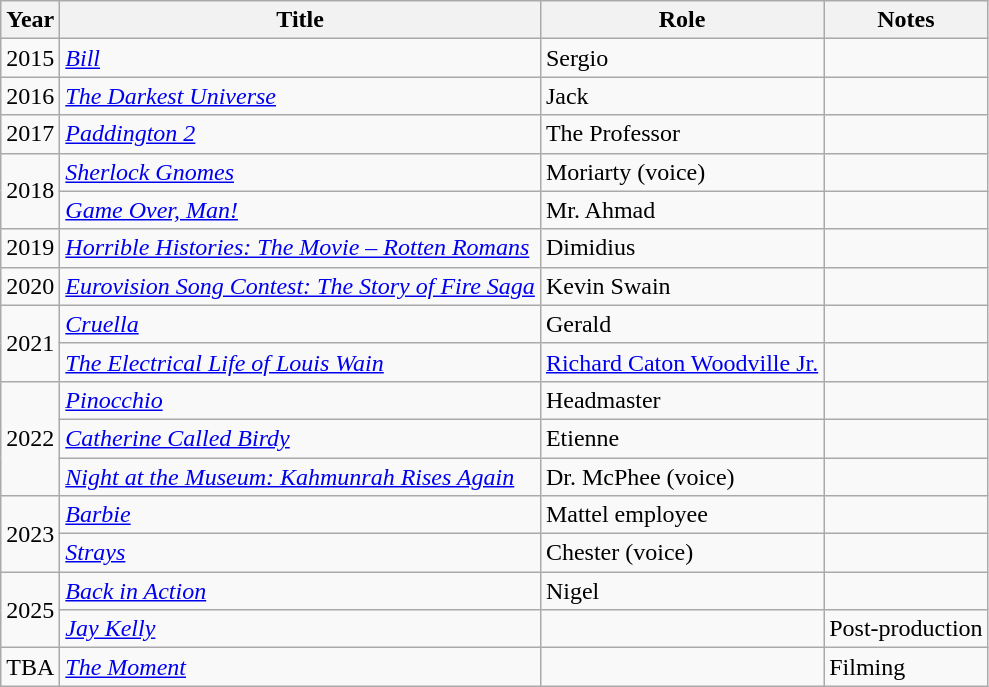<table class="wikitable sortable">
<tr>
<th scope="col">Year</th>
<th scope="col">Title</th>
<th scope="col">Role</th>
<th scope="col" class="unsortable">Notes</th>
</tr>
<tr>
<td>2015</td>
<td><em><a href='#'>Bill</a></em></td>
<td>Sergio</td>
<td></td>
</tr>
<tr>
<td>2016</td>
<td><em><a href='#'>The Darkest Universe</a></em></td>
<td>Jack</td>
<td></td>
</tr>
<tr>
<td>2017</td>
<td><em><a href='#'>Paddington 2</a></em></td>
<td>The Professor</td>
<td></td>
</tr>
<tr>
<td rowspan="2">2018</td>
<td><em><a href='#'>Sherlock Gnomes</a></em></td>
<td>Moriarty (voice)</td>
<td></td>
</tr>
<tr>
<td><em><a href='#'>Game Over, Man!</a></em></td>
<td>Mr. Ahmad</td>
<td></td>
</tr>
<tr>
<td>2019</td>
<td><em><a href='#'>Horrible Histories: The Movie – Rotten Romans</a></em></td>
<td>Dimidius</td>
<td></td>
</tr>
<tr>
<td>2020</td>
<td><em><a href='#'>Eurovision Song Contest: The Story of Fire Saga</a></em></td>
<td>Kevin Swain</td>
<td></td>
</tr>
<tr>
<td rowspan="2">2021</td>
<td><em><a href='#'>Cruella</a></em></td>
<td>Gerald</td>
<td></td>
</tr>
<tr>
<td><em><a href='#'>The Electrical Life of Louis Wain</a></em></td>
<td><a href='#'>Richard Caton Woodville Jr.</a></td>
<td></td>
</tr>
<tr>
<td rowspan="3">2022</td>
<td><em><a href='#'>Pinocchio</a></em></td>
<td>Headmaster</td>
<td></td>
</tr>
<tr>
<td><em><a href='#'>Catherine Called Birdy</a></em></td>
<td>Etienne</td>
<td></td>
</tr>
<tr>
<td><em><a href='#'>Night at the Museum: Kahmunrah Rises Again</a></em></td>
<td>Dr. McPhee (voice)</td>
<td></td>
</tr>
<tr>
<td rowspan="2">2023</td>
<td><em><a href='#'>Barbie</a></em></td>
<td>Mattel employee</td>
<td></td>
</tr>
<tr>
<td><em><a href='#'>Strays</a></em></td>
<td>Chester (voice)</td>
<td></td>
</tr>
<tr>
<td rowspan="2">2025</td>
<td><em><a href='#'>Back in Action</a></em></td>
<td>Nigel</td>
<td></td>
</tr>
<tr>
<td><em><a href='#'>Jay Kelly</a></em></td>
<td></td>
<td>Post-production</td>
</tr>
<tr>
<td>TBA</td>
<td><em><a href='#'>The Moment</a></em></td>
<td></td>
<td>Filming</td>
</tr>
</table>
